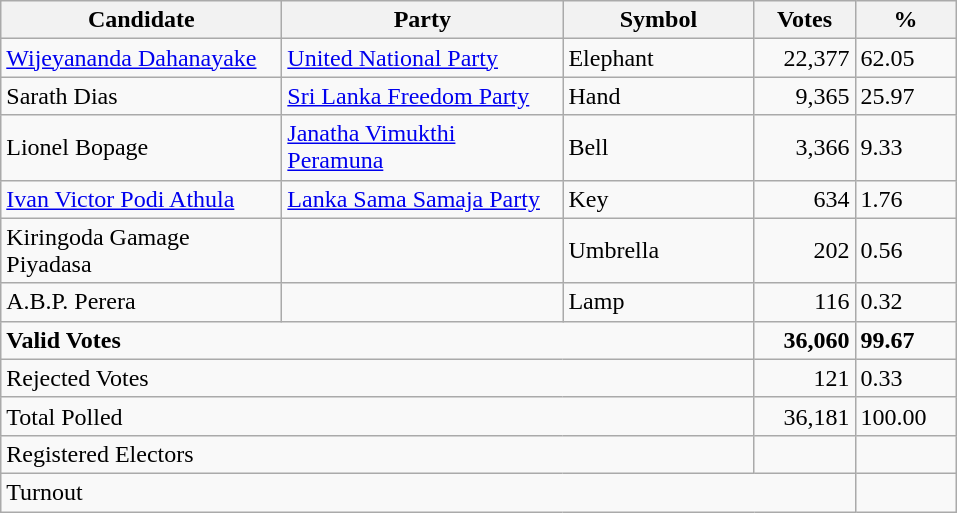<table class="wikitable" border="1" style="text-align:right;">
<tr>
<th align=left width="180">Candidate</th>
<th align=left width="180">Party</th>
<th align=left width="120">Symbol</th>
<th align=left width="60">Votes</th>
<th align=left width="60">%</th>
</tr>
<tr>
<td align=left><a href='#'>Wijeyananda Dahanayake</a></td>
<td align=left><a href='#'>United National Party</a></td>
<td align=left>Elephant</td>
<td align=right>22,377</td>
<td align=left>62.05</td>
</tr>
<tr>
<td align=left>Sarath Dias</td>
<td align=left><a href='#'>Sri Lanka Freedom Party</a></td>
<td align=left>Hand</td>
<td align=right>9,365</td>
<td align=left>25.97</td>
</tr>
<tr>
<td align=left>Lionel Bopage</td>
<td align=left><a href='#'>Janatha Vimukthi Peramuna</a></td>
<td align=left>Bell</td>
<td align=right>3,366</td>
<td align=left>9.33</td>
</tr>
<tr>
<td align=left><a href='#'>Ivan Victor Podi Athula</a></td>
<td align=left><a href='#'>Lanka Sama Samaja Party</a></td>
<td align=left>Key</td>
<td align=right>634</td>
<td align=left>1.76</td>
</tr>
<tr>
<td align=left>Kiringoda Gamage Piyadasa</td>
<td align=left></td>
<td align=left>Umbrella</td>
<td align=right>202</td>
<td align=left>0.56</td>
</tr>
<tr>
<td align=left>A.B.P. Perera</td>
<td align=left></td>
<td align=left>Lamp</td>
<td align=right>116</td>
<td align=left>0.32</td>
</tr>
<tr>
<td align=left colspan=3><strong>Valid Votes</strong></td>
<td align=right><strong>36,060</strong></td>
<td align=left><strong>99.67</strong></td>
</tr>
<tr>
<td align=left colspan=3>Rejected Votes</td>
<td align=right>121</td>
<td align=left>0.33</td>
</tr>
<tr>
<td align=left colspan=3>Total Polled</td>
<td align=right>36,181</td>
<td align=left>100.00</td>
</tr>
<tr>
<td align=left colspan=3>Registered Electors</td>
<td></td>
<td></td>
</tr>
<tr>
<td align=left colspan=4>Turnout</td>
<td align=left></td>
</tr>
</table>
